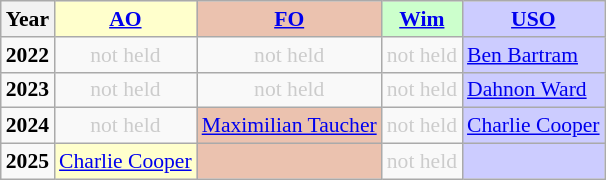<table class="wikitable" style="font-size: 90%">
<tr>
<th align="center">Year</th>
<th style="background:#FFFFCC;" align="center"><a href='#'>AO</a></th>
<th style="background:#EBC2AF;" align="center"><a href='#'>FO</a></th>
<th style="background:#CCFFCC;" align="center"><a href='#'>Wim</a></th>
<th style="background:#CCCCFF;" align="center"><a href='#'>USO</a></th>
</tr>
<tr>
<td align="center"><strong>2022</strong></td>
<td style="color:#CCCCCC;" align="center">not held</td>
<td style="color:#CCCCCC;" align="center">not held</td>
<td style="color:#CCCCCC;" align="center">not held</td>
<td style="background:#CCCCFF;" align="left"> <a href='#'>Ben Bartram</a> </td>
</tr>
<tr>
<td align="center"><strong>2023</strong></td>
<td style="color:#CCCCCC;" align="center">not held</td>
<td style="color:#CCCCCC;" align="center">not held</td>
<td style="color:#CCCCCC;" align="center">not held</td>
<td style="background:#CCCCFF;" align="left"> <a href='#'>Dahnon Ward</a> </td>
</tr>
<tr>
<td align="center"><strong>2024</strong></td>
<td style="color:#CCCCCC;" align="center">not held</td>
<td style="background:#EBC2AF;" align="left"> <a href='#'>Maximilian Taucher</a> </td>
<td style="color:#CCCCCC;" align="center">not held</td>
<td style="background:#CCCCFF;" align="left"> <a href='#'>Charlie Cooper</a> </td>
</tr>
<tr>
<td align="center"><strong>2025</strong></td>
<td style="background:#FFFFCC;" align="left"> <a href='#'>Charlie Cooper</a> </td>
<td style="background:#EBC2AF;" align="left"></td>
<td style="color:#CCCCCC;" align="center">not held</td>
<td style="background:#CCCCFF;" align="left"></td>
</tr>
</table>
